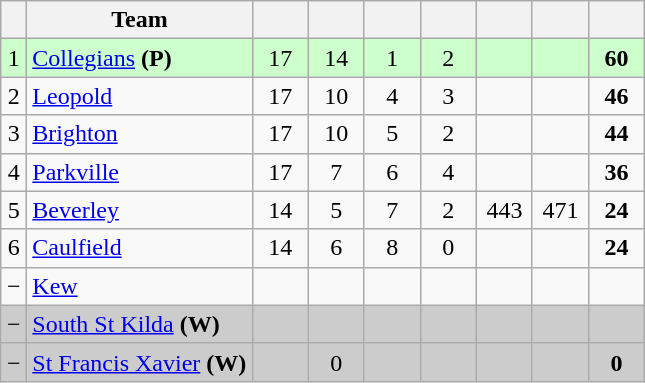<table class="wikitable" style="text-align:center; margin-bottom:0">
<tr>
<th style="width:10px"></th>
<th style="width:35%;">Team</th>
<th style="width:30px;"></th>
<th style="width:30px;"></th>
<th style="width:30px;"></th>
<th style="width:30px;"></th>
<th style="width:30px;"></th>
<th style="width:30px;"></th>
<th style="width:30px;"></th>
</tr>
<tr style="background:#ccffcc;">
<td>1</td>
<td style="text-align:left;"><a href='#'>Collegians</a> <strong>(P)</strong></td>
<td>17</td>
<td>14</td>
<td>1</td>
<td>2</td>
<td></td>
<td></td>
<td><strong>60</strong></td>
</tr>
<tr>
<td>2</td>
<td style="text-align:left;"><a href='#'>Leopold</a></td>
<td>17</td>
<td>10</td>
<td>4</td>
<td>3</td>
<td></td>
<td></td>
<td><strong>46</strong></td>
</tr>
<tr>
<td>3</td>
<td style="text-align:left;"><a href='#'>Brighton</a></td>
<td>17</td>
<td>10</td>
<td>5</td>
<td>2</td>
<td></td>
<td></td>
<td><strong>44</strong></td>
</tr>
<tr>
<td>4</td>
<td style="text-align:left;"><a href='#'>Parkville</a></td>
<td>17</td>
<td>7</td>
<td>6</td>
<td>4</td>
<td></td>
<td></td>
<td><strong>36</strong></td>
</tr>
<tr>
<td>5</td>
<td style="text-align:left;"><a href='#'>Beverley</a></td>
<td>14</td>
<td>5</td>
<td>7</td>
<td>2</td>
<td>443</td>
<td>471</td>
<td><strong>24</strong></td>
</tr>
<tr>
<td>6</td>
<td style="text-align:left;"><a href='#'>Caulfield</a></td>
<td>14</td>
<td>6</td>
<td>8</td>
<td>0</td>
<td></td>
<td></td>
<td><strong>24</strong></td>
</tr>
<tr>
<td>−</td>
<td style="text-align:left;"><a href='#'>Kew</a></td>
<td></td>
<td></td>
<td></td>
<td></td>
<td></td>
<td></td>
<td></td>
</tr>
<tr style="background:#CCCCCC;">
<td>−</td>
<td style="text-align:left;"><a href='#'>South St Kilda</a> <strong>(W)</strong></td>
<td></td>
<td></td>
<td></td>
<td></td>
<td></td>
<td></td>
<td></td>
</tr>
<tr style="background:#CCCCCC;">
<td>−</td>
<td style="text-align:left;"><a href='#'>St Francis Xavier</a> <strong>(W)</strong></td>
<td></td>
<td>0</td>
<td></td>
<td></td>
<td></td>
<td></td>
<td><strong>0</strong></td>
</tr>
</table>
